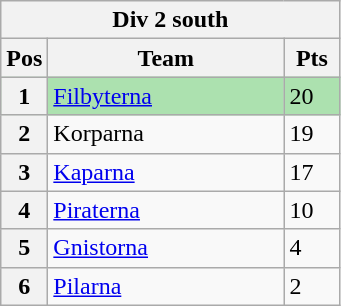<table class="wikitable">
<tr>
<th colspan="3">Div 2 south</th>
</tr>
<tr>
<th width=20>Pos</th>
<th width=150>Team</th>
<th width=30>Pts</th>
</tr>
<tr style="background:#ACE1AF;">
<th>1</th>
<td><a href='#'>Filbyterna</a></td>
<td>20</td>
</tr>
<tr>
<th>2</th>
<td>Korparna</td>
<td>19</td>
</tr>
<tr>
<th>3</th>
<td><a href='#'>Kaparna</a></td>
<td>17</td>
</tr>
<tr>
<th>4</th>
<td><a href='#'>Piraterna</a></td>
<td>10</td>
</tr>
<tr>
<th>5</th>
<td><a href='#'>Gnistorna</a></td>
<td>4</td>
</tr>
<tr>
<th>6</th>
<td><a href='#'>Pilarna</a></td>
<td>2</td>
</tr>
</table>
